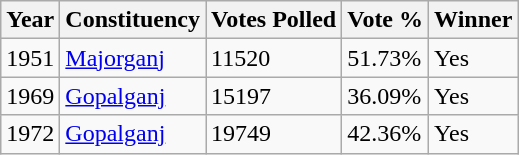<table class="wikitable">
<tr>
<th>Year</th>
<th>Constituency</th>
<th>Votes Polled</th>
<th>Vote %</th>
<th>Winner</th>
</tr>
<tr>
<td>1951</td>
<td><a href='#'>Majorganj</a></td>
<td>11520</td>
<td>51.73%</td>
<td>Yes</td>
</tr>
<tr>
<td>1969</td>
<td><a href='#'>Gopalganj</a></td>
<td>15197</td>
<td>36.09%</td>
<td>Yes</td>
</tr>
<tr>
<td>1972</td>
<td><a href='#'>Gopalganj</a></td>
<td>19749</td>
<td>42.36%</td>
<td>Yes</td>
</tr>
</table>
